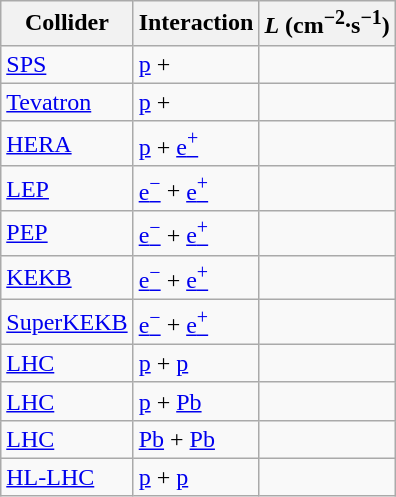<table class=wikitable>
<tr>
<th>Collider</th>
<th>Interaction</th>
<th><em>L</em> (cm<sup>−2</sup>·s<sup>−1</sup>)</th>
</tr>
<tr>
<td><a href='#'>SPS</a></td>
<td><a href='#'>p</a> + <a href='#'></a></td>
<td></td>
</tr>
<tr>
<td><a href='#'>Tevatron</a></td>
<td><a href='#'>p</a> + <a href='#'></a></td>
<td></td>
</tr>
<tr>
<td><a href='#'>HERA</a></td>
<td><a href='#'>p</a> + <a href='#'>e<sup>+</sup></a></td>
<td></td>
</tr>
<tr>
<td><a href='#'>LEP</a></td>
<td><a href='#'>e<sup>−</sup></a> + <a href='#'>e<sup>+</sup></a></td>
<td></td>
</tr>
<tr>
<td><a href='#'>PEP</a></td>
<td><a href='#'>e<sup>−</sup></a> + <a href='#'>e<sup>+</sup></a></td>
<td></td>
</tr>
<tr>
<td><a href='#'>KEKB</a></td>
<td><a href='#'>e<sup>−</sup></a> + <a href='#'>e<sup>+</sup></a></td>
<td></td>
</tr>
<tr>
<td><a href='#'>SuperKEKB</a></td>
<td><a href='#'>e<sup>−</sup></a> + <a href='#'>e<sup>+</sup></a></td>
<td></td>
</tr>
<tr>
<td><a href='#'>LHC</a></td>
<td><a href='#'>p</a> + <a href='#'>p</a></td>
<td></td>
</tr>
<tr>
<td><a href='#'>LHC</a></td>
<td><a href='#'>p</a> + <a href='#'>Pb</a></td>
<td></td>
</tr>
<tr>
<td><a href='#'>LHC</a></td>
<td><a href='#'>Pb</a> + <a href='#'>Pb</a></td>
<td></td>
</tr>
<tr>
<td><a href='#'>HL-LHC</a></td>
<td><a href='#'>p</a> + <a href='#'>p</a></td>
<td></td>
</tr>
</table>
